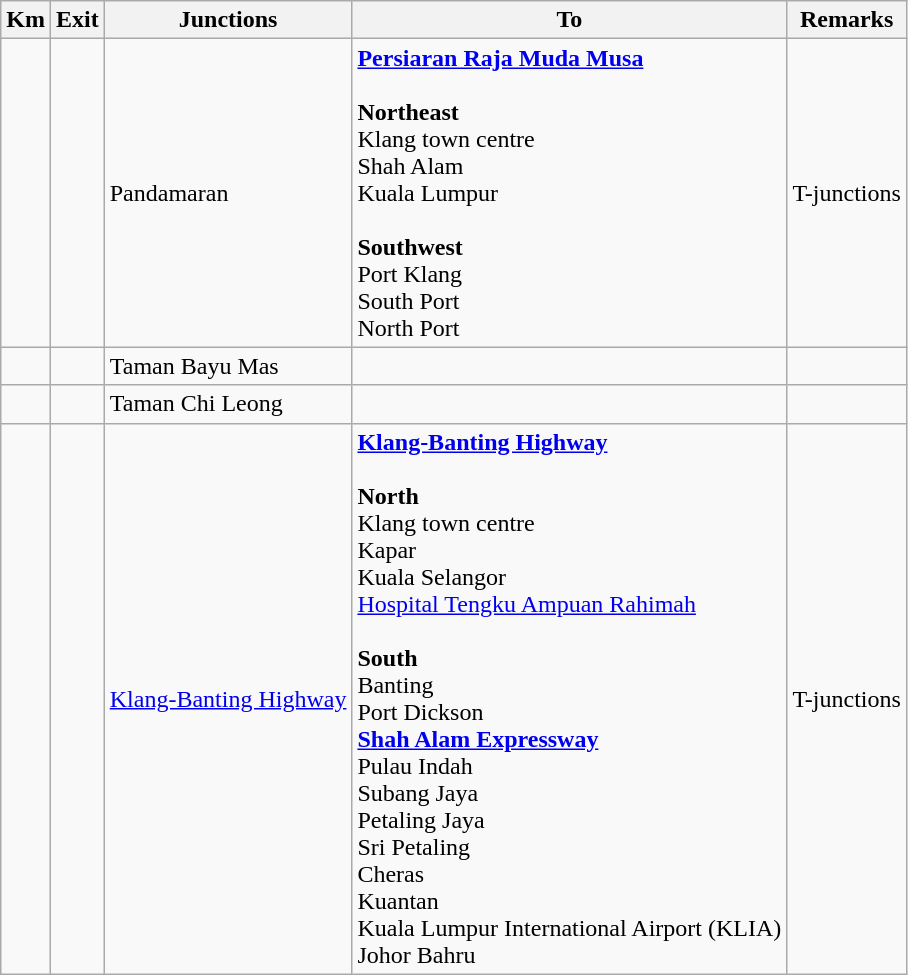<table class="wikitable">
<tr>
<th>Km</th>
<th>Exit</th>
<th>Junctions</th>
<th>To</th>
<th>Remarks</th>
</tr>
<tr>
<td></td>
<td></td>
<td>Pandamaran</td>
<td> <strong><a href='#'>Persiaran Raja Muda Musa</a></strong><br><br><strong>Northeast</strong><br> Klang town centre<br> Shah Alam<br> Kuala Lumpur<br><br><strong>Southwest</strong><br> Port Klang<br> South Port <br> North Port </td>
<td>T-junctions</td>
</tr>
<tr>
<td></td>
<td></td>
<td>Taman Bayu Mas</td>
<td></td>
<td></td>
</tr>
<tr>
<td></td>
<td></td>
<td>Taman Chi Leong</td>
<td></td>
<td></td>
</tr>
<tr>
<td></td>
<td></td>
<td><a href='#'>Klang-Banting Highway</a></td>
<td> <strong><a href='#'>Klang-Banting Highway</a></strong><br><br><strong>North</strong><br> Klang town centre<br> Kapar<br> Kuala Selangor<br> <a href='#'>Hospital Tengku Ampuan Rahimah</a> <br><br><strong>South</strong><br> Banting<br> Port Dickson<br> <strong><a href='#'>Shah Alam Expressway</a></strong><br> Pulau Indah<br> Subang Jaya<br> Petaling Jaya<br> Sri Petaling<br> Cheras<br> Kuantan<br> Kuala Lumpur International Airport (KLIA)  <br>  Johor Bahru</td>
<td>T-junctions</td>
</tr>
</table>
